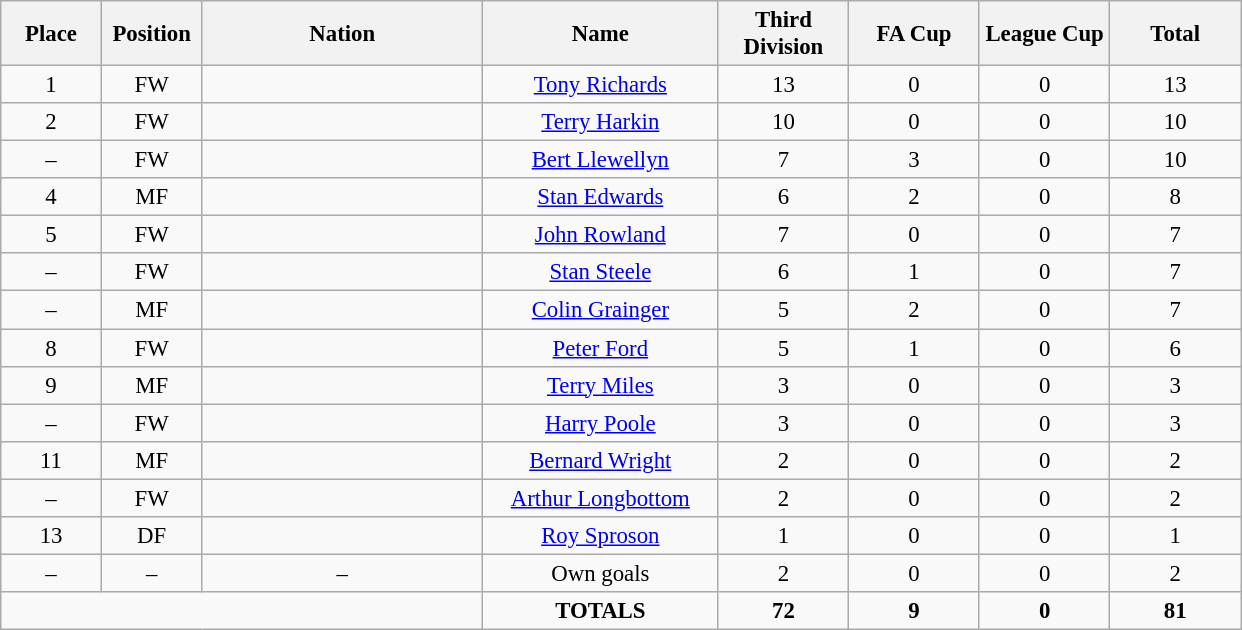<table class="wikitable" style="font-size: 95%; text-align: center;">
<tr>
<th width=60>Place</th>
<th width=60>Position</th>
<th width=180>Nation</th>
<th width=150>Name</th>
<th width=80>Third Division</th>
<th width=80>FA Cup</th>
<th width=80>League Cup</th>
<th width=80>Total</th>
</tr>
<tr>
<td>1</td>
<td>FW</td>
<td></td>
<td><a href='#'>Tony Richards</a></td>
<td>13</td>
<td>0</td>
<td>0</td>
<td>13</td>
</tr>
<tr>
<td>2</td>
<td>FW</td>
<td></td>
<td><a href='#'>Terry Harkin</a></td>
<td>10</td>
<td>0</td>
<td>0</td>
<td>10</td>
</tr>
<tr>
<td>–</td>
<td>FW</td>
<td></td>
<td><a href='#'>Bert Llewellyn</a></td>
<td>7</td>
<td>3</td>
<td>0</td>
<td>10</td>
</tr>
<tr>
<td>4</td>
<td>MF</td>
<td></td>
<td><a href='#'>Stan Edwards</a></td>
<td>6</td>
<td>2</td>
<td>0</td>
<td>8</td>
</tr>
<tr>
<td>5</td>
<td>FW</td>
<td></td>
<td><a href='#'>John Rowland</a></td>
<td>7</td>
<td>0</td>
<td>0</td>
<td>7</td>
</tr>
<tr>
<td>–</td>
<td>FW</td>
<td></td>
<td><a href='#'>Stan Steele</a></td>
<td>6</td>
<td>1</td>
<td>0</td>
<td>7</td>
</tr>
<tr>
<td>–</td>
<td>MF</td>
<td></td>
<td><a href='#'>Colin Grainger</a></td>
<td>5</td>
<td>2</td>
<td>0</td>
<td>7</td>
</tr>
<tr>
<td>8</td>
<td>FW</td>
<td></td>
<td><a href='#'>Peter Ford</a></td>
<td>5</td>
<td>1</td>
<td>0</td>
<td>6</td>
</tr>
<tr>
<td>9</td>
<td>MF</td>
<td></td>
<td><a href='#'>Terry Miles</a></td>
<td>3</td>
<td>0</td>
<td>0</td>
<td>3</td>
</tr>
<tr>
<td>–</td>
<td>FW</td>
<td></td>
<td><a href='#'>Harry Poole</a></td>
<td>3</td>
<td>0</td>
<td>0</td>
<td>3</td>
</tr>
<tr>
<td>11</td>
<td>MF</td>
<td></td>
<td><a href='#'>Bernard Wright</a></td>
<td>2</td>
<td>0</td>
<td>0</td>
<td>2</td>
</tr>
<tr>
<td>–</td>
<td>FW</td>
<td></td>
<td><a href='#'>Arthur Longbottom</a></td>
<td>2</td>
<td>0</td>
<td>0</td>
<td>2</td>
</tr>
<tr>
<td>13</td>
<td>DF</td>
<td></td>
<td><a href='#'>Roy Sproson</a></td>
<td>1</td>
<td>0</td>
<td>0</td>
<td>1</td>
</tr>
<tr>
<td>–</td>
<td>–</td>
<td>–</td>
<td>Own goals</td>
<td>2</td>
<td>0</td>
<td>0</td>
<td>2</td>
</tr>
<tr>
<td colspan="3"></td>
<td><strong>TOTALS</strong></td>
<td><strong>72</strong></td>
<td><strong>9</strong></td>
<td><strong>0</strong></td>
<td><strong>81</strong></td>
</tr>
</table>
